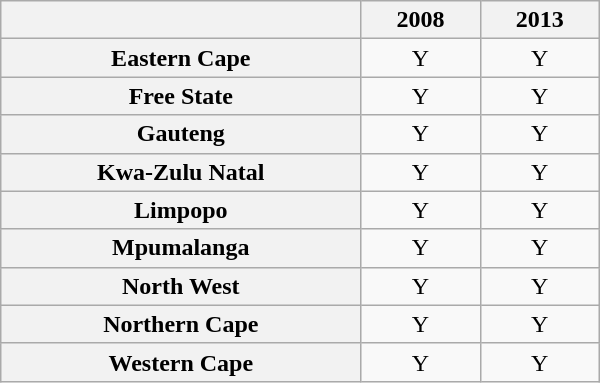<table class="wikitable sortable" style="text-align:center; width:400px; height:150px;">
<tr>
<th></th>
<th>2008</th>
<th>2013</th>
</tr>
<tr>
<th scope="row">Eastern Cape</th>
<td>Y</td>
<td>Y</td>
</tr>
<tr>
<th scope="row">Free State</th>
<td>Y</td>
<td>Y</td>
</tr>
<tr>
<th scope="row">Gauteng</th>
<td>Y</td>
<td>Y</td>
</tr>
<tr>
<th scope="row">Kwa-Zulu Natal</th>
<td>Y</td>
<td>Y</td>
</tr>
<tr>
<th scope="row">Limpopo</th>
<td>Y</td>
<td>Y</td>
</tr>
<tr>
<th scope="row">Mpumalanga</th>
<td>Y</td>
<td>Y</td>
</tr>
<tr>
<th scope="row">North West</th>
<td>Y</td>
<td>Y</td>
</tr>
<tr>
<th scope="row">Northern Cape</th>
<td>Y</td>
<td>Y</td>
</tr>
<tr>
<th scope="row">Western Cape</th>
<td>Y</td>
<td>Y</td>
</tr>
</table>
